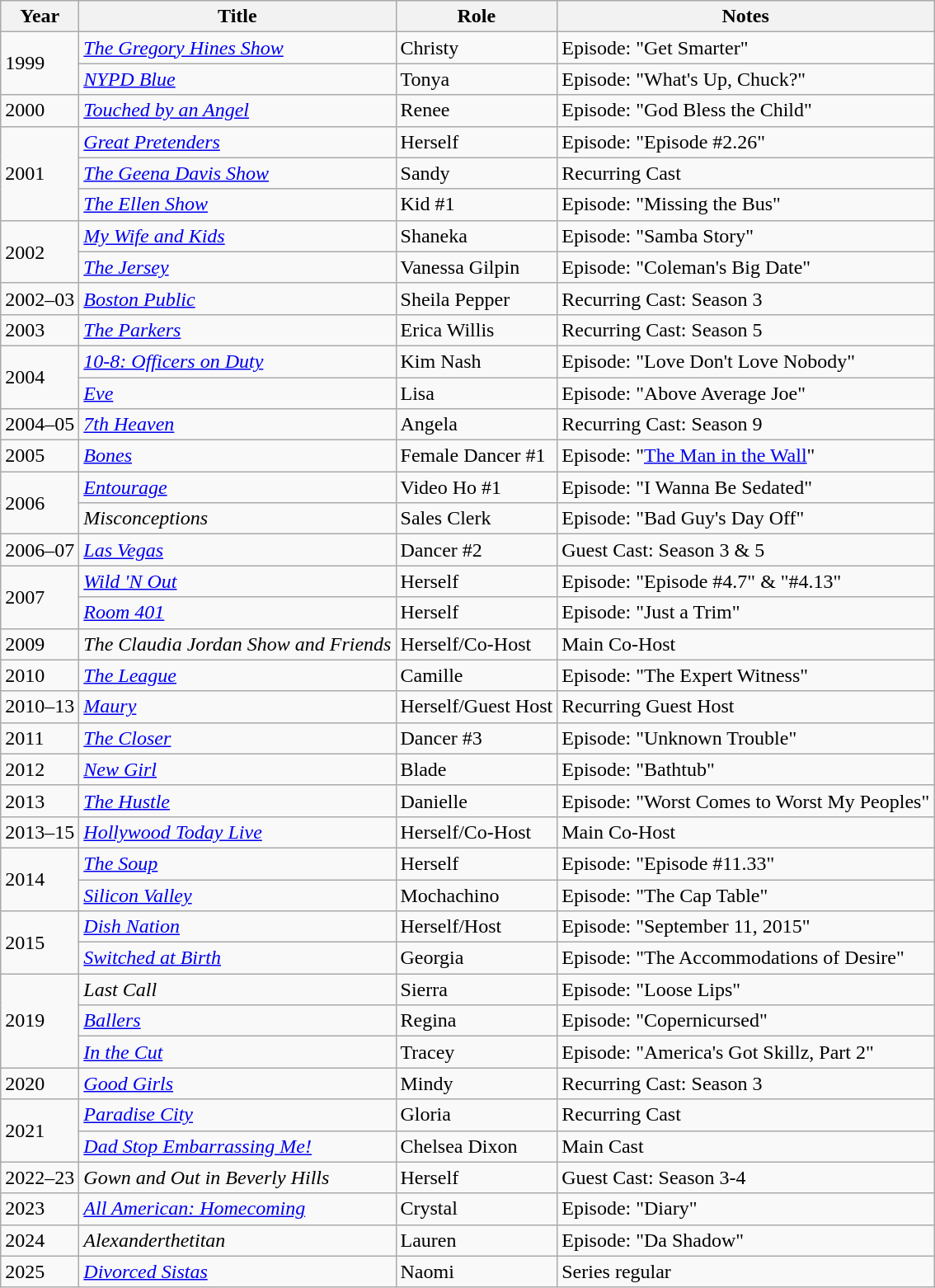<table class="wikitable sortable">
<tr>
<th>Year</th>
<th>Title</th>
<th>Role</th>
<th>Notes</th>
</tr>
<tr>
<td rowspan="2">1999</td>
<td><em><a href='#'>The Gregory Hines Show</a></em></td>
<td>Christy</td>
<td>Episode: "Get Smarter"</td>
</tr>
<tr>
<td><em><a href='#'>NYPD Blue</a></em></td>
<td>Tonya</td>
<td>Episode: "What's Up, Chuck?"</td>
</tr>
<tr>
<td>2000</td>
<td><em><a href='#'>Touched by an Angel</a></em></td>
<td>Renee</td>
<td>Episode: "God Bless the Child"</td>
</tr>
<tr>
<td rowspan="3">2001</td>
<td><em><a href='#'>Great Pretenders</a></em></td>
<td>Herself</td>
<td>Episode: "Episode #2.26"</td>
</tr>
<tr>
<td><em><a href='#'>The Geena Davis Show</a></em></td>
<td>Sandy</td>
<td>Recurring Cast</td>
</tr>
<tr>
<td><em><a href='#'>The Ellen Show</a></em></td>
<td>Kid #1</td>
<td>Episode: "Missing the Bus"</td>
</tr>
<tr>
<td rowspan="2">2002</td>
<td><em><a href='#'>My Wife and Kids</a></em></td>
<td>Shaneka</td>
<td>Episode: "Samba Story"</td>
</tr>
<tr>
<td><em><a href='#'>The Jersey</a></em></td>
<td>Vanessa Gilpin</td>
<td>Episode: "Coleman's Big Date"</td>
</tr>
<tr>
<td>2002–03</td>
<td><em><a href='#'>Boston Public</a></em></td>
<td>Sheila Pepper</td>
<td>Recurring Cast: Season 3</td>
</tr>
<tr>
<td>2003</td>
<td><em><a href='#'>The Parkers</a></em></td>
<td>Erica Willis</td>
<td>Recurring Cast: Season 5</td>
</tr>
<tr>
<td rowspan="2">2004</td>
<td><em><a href='#'>10-8: Officers on Duty</a></em></td>
<td>Kim Nash</td>
<td>Episode: "Love Don't Love Nobody"</td>
</tr>
<tr>
<td><em><a href='#'>Eve</a></em></td>
<td>Lisa</td>
<td>Episode: "Above Average Joe"</td>
</tr>
<tr>
<td>2004–05</td>
<td><em><a href='#'>7th Heaven</a></em></td>
<td>Angela</td>
<td>Recurring Cast: Season 9</td>
</tr>
<tr>
<td>2005</td>
<td><em><a href='#'>Bones</a></em></td>
<td>Female Dancer #1</td>
<td>Episode: "<a href='#'>The Man in the Wall</a>"</td>
</tr>
<tr>
<td rowspan="2">2006</td>
<td><em><a href='#'>Entourage</a></em></td>
<td>Video Ho #1</td>
<td>Episode: "I Wanna Be Sedated"</td>
</tr>
<tr>
<td><em>Misconceptions</em></td>
<td>Sales Clerk</td>
<td>Episode: "Bad Guy's Day Off"</td>
</tr>
<tr>
<td>2006–07</td>
<td><em><a href='#'>Las Vegas</a></em></td>
<td>Dancer #2</td>
<td>Guest Cast: Season 3 & 5</td>
</tr>
<tr>
<td rowspan="2">2007</td>
<td><em><a href='#'>Wild 'N Out</a></em></td>
<td>Herself</td>
<td>Episode: "Episode #4.7" & "#4.13"</td>
</tr>
<tr>
<td><em><a href='#'>Room 401</a></em></td>
<td>Herself</td>
<td>Episode: "Just a Trim"</td>
</tr>
<tr>
<td>2009</td>
<td><em>The Claudia Jordan Show and Friends</em></td>
<td>Herself/Co-Host</td>
<td>Main Co-Host</td>
</tr>
<tr>
<td>2010</td>
<td><em><a href='#'>The League</a></em></td>
<td>Camille</td>
<td>Episode: "The Expert Witness"</td>
</tr>
<tr>
<td>2010–13</td>
<td><em><a href='#'>Maury</a></em></td>
<td>Herself/Guest Host</td>
<td>Recurring Guest Host</td>
</tr>
<tr>
<td>2011</td>
<td><em><a href='#'>The Closer</a></em></td>
<td>Dancer #3</td>
<td>Episode: "Unknown Trouble"</td>
</tr>
<tr>
<td>2012</td>
<td><em><a href='#'>New Girl</a></em></td>
<td>Blade</td>
<td>Episode: "Bathtub"</td>
</tr>
<tr>
<td>2013</td>
<td><em><a href='#'>The Hustle</a></em></td>
<td>Danielle</td>
<td>Episode: "Worst Comes to Worst My Peoples"</td>
</tr>
<tr>
<td>2013–15</td>
<td><em><a href='#'>Hollywood Today Live</a></em></td>
<td>Herself/Co-Host</td>
<td>Main Co-Host</td>
</tr>
<tr>
<td rowspan="2">2014</td>
<td><em><a href='#'>The Soup</a></em></td>
<td>Herself</td>
<td>Episode: "Episode #11.33"</td>
</tr>
<tr>
<td><em><a href='#'>Silicon Valley</a></em></td>
<td>Mochachino</td>
<td>Episode: "The Cap Table"</td>
</tr>
<tr>
<td rowspan="2">2015</td>
<td><em><a href='#'>Dish Nation</a></em></td>
<td>Herself/Host</td>
<td>Episode: "September 11, 2015"</td>
</tr>
<tr>
<td><em><a href='#'>Switched at Birth</a></em></td>
<td>Georgia</td>
<td>Episode: "The Accommodations of Desire"</td>
</tr>
<tr>
<td rowspan="3">2019</td>
<td><em>Last Call</em></td>
<td>Sierra</td>
<td>Episode: "Loose Lips"</td>
</tr>
<tr>
<td><em><a href='#'>Ballers</a></em></td>
<td>Regina</td>
<td>Episode: "Copernicursed"</td>
</tr>
<tr>
<td><em><a href='#'>In the Cut</a></em></td>
<td>Tracey</td>
<td>Episode: "America's Got Skillz, Part 2"</td>
</tr>
<tr>
<td>2020</td>
<td><em><a href='#'>Good Girls</a></em></td>
<td>Mindy</td>
<td>Recurring Cast: Season 3</td>
</tr>
<tr>
<td rowspan="2">2021</td>
<td><em><a href='#'>Paradise City</a></em></td>
<td>Gloria</td>
<td>Recurring Cast</td>
</tr>
<tr>
<td><em><a href='#'>Dad Stop Embarrassing Me!</a></em></td>
<td>Chelsea Dixon</td>
<td>Main Cast</td>
</tr>
<tr>
<td>2022–23</td>
<td><em>Gown and Out in Beverly Hills</em></td>
<td>Herself</td>
<td>Guest Cast: Season 3-4</td>
</tr>
<tr>
<td>2023</td>
<td><em><a href='#'>All American: Homecoming</a></em></td>
<td>Crystal</td>
<td>Episode: "Diary"</td>
</tr>
<tr>
<td>2024</td>
<td><em>Alexanderthetitan</em></td>
<td>Lauren</td>
<td>Episode: "Da Shadow"</td>
</tr>
<tr>
<td>2025</td>
<td><em><a href='#'>Divorced Sistas</a></em></td>
<td>Naomi</td>
<td>Series regular</td>
</tr>
</table>
